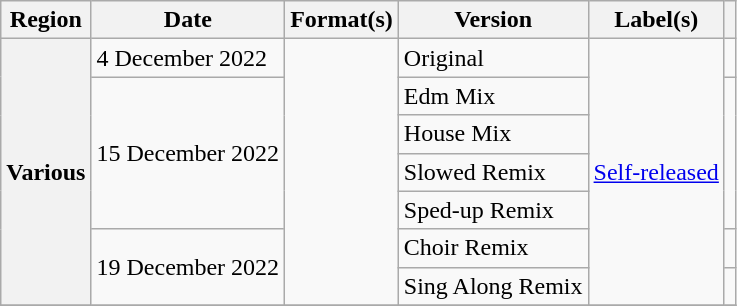<table class="wikitable plainrowheaders">
<tr>
<th scope="col">Region</th>
<th scope="col">Date</th>
<th scope="col">Format(s)</th>
<th scope="col">Version</th>
<th scope="col">Label(s)</th>
<th scope="col"></th>
</tr>
<tr>
<th rowspan="7" scope="row">Various</th>
<td>4 December 2022</td>
<td rowspan="7" scope="row"></td>
<td>Original</td>
<td rowspan="7" scope="row"><a href='#'>Self-released</a></td>
<td style="text-align:center;"></td>
</tr>
<tr>
<td rowspan="4" scope="row">15 December 2022</td>
<td>Edm Mix</td>
<td rowspan="4" scope="row"  style="text-align:center;"></td>
</tr>
<tr>
<td>House Mix</td>
</tr>
<tr>
<td>Slowed Remix</td>
</tr>
<tr>
<td>Sped-up Remix</td>
</tr>
<tr>
<td rowspan="2" scope="row">19 December 2022</td>
<td>Choir Remix</td>
<td style="text-align:center;"></td>
</tr>
<tr>
<td>Sing Along Remix</td>
<td style="text-align:center;"></td>
</tr>
<tr>
</tr>
</table>
